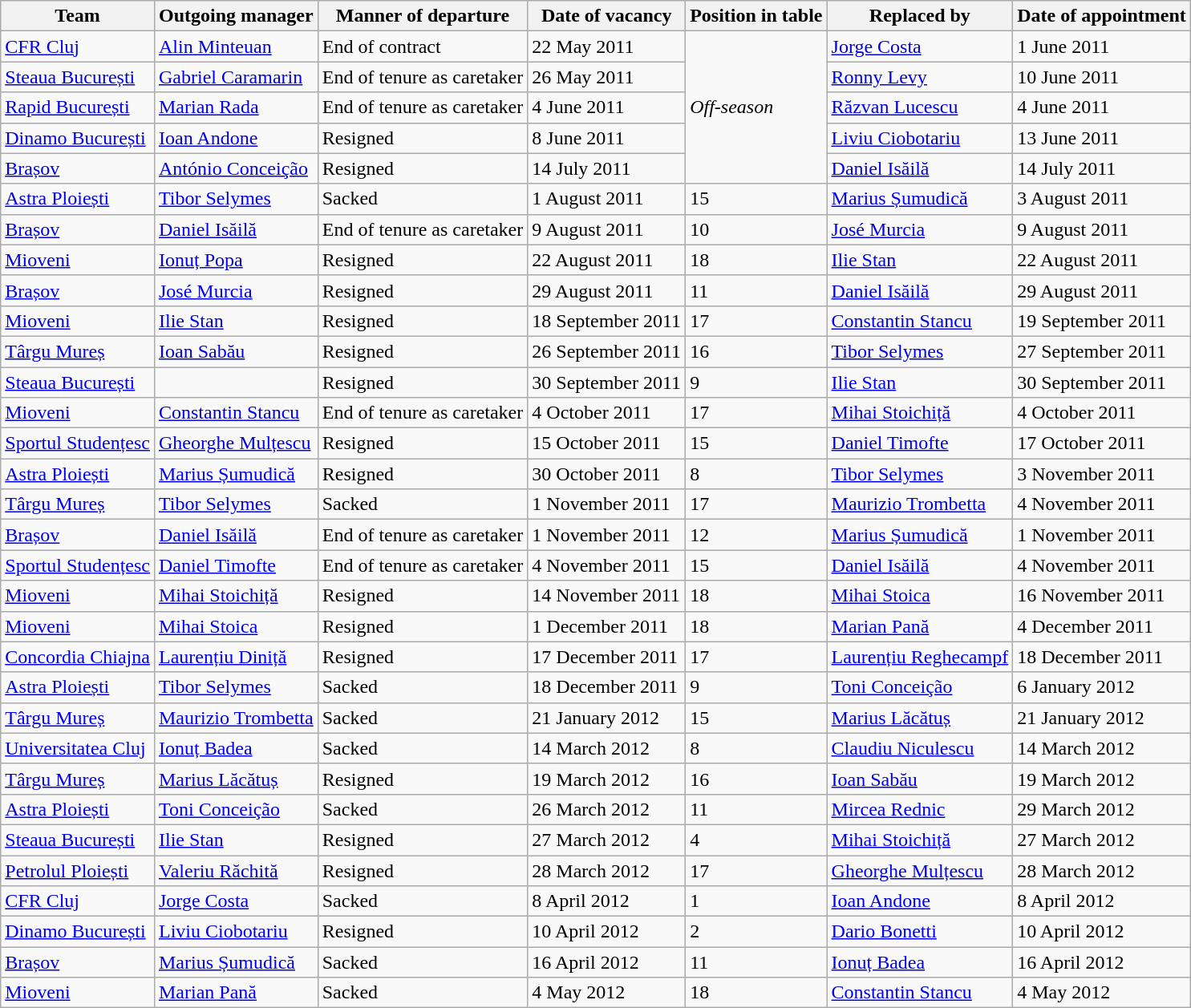<table class="wikitable">
<tr>
<th>Team</th>
<th>Outgoing manager</th>
<th>Manner of departure</th>
<th>Date of vacancy</th>
<th>Position in table</th>
<th>Replaced by</th>
<th>Date of appointment</th>
</tr>
<tr>
<td><a href='#'>CFR Cluj</a></td>
<td><a href='#'>Alin Minteuan</a></td>
<td>End of contract</td>
<td>22 May 2011</td>
<td rowspan=5><em>Off-season</em></td>
<td><a href='#'>Jorge Costa</a></td>
<td>1 June 2011</td>
</tr>
<tr>
<td><a href='#'>Steaua București</a></td>
<td><a href='#'>Gabriel Caramarin</a></td>
<td>End of tenure as caretaker</td>
<td>26 May 2011</td>
<td><a href='#'>Ronny Levy</a></td>
<td>10 June 2011</td>
</tr>
<tr>
<td><a href='#'>Rapid București</a></td>
<td><a href='#'>Marian Rada</a></td>
<td>End of tenure as caretaker</td>
<td>4 June 2011</td>
<td><a href='#'>Răzvan Lucescu</a></td>
<td>4 June 2011</td>
</tr>
<tr>
<td><a href='#'>Dinamo București</a></td>
<td><a href='#'>Ioan Andone</a></td>
<td>Resigned</td>
<td>8 June 2011</td>
<td><a href='#'>Liviu Ciobotariu</a></td>
<td>13 June 2011</td>
</tr>
<tr>
<td><a href='#'>Brașov</a></td>
<td><a href='#'>António Conceição</a></td>
<td>Resigned</td>
<td>14 July 2011</td>
<td><a href='#'>Daniel Isăilă</a></td>
<td>14 July 2011</td>
</tr>
<tr>
<td><a href='#'>Astra Ploiești</a></td>
<td><a href='#'>Tibor Selymes</a></td>
<td>Sacked</td>
<td>1 August 2011</td>
<td>15</td>
<td><a href='#'>Marius Șumudică</a></td>
<td>3 August 2011</td>
</tr>
<tr>
<td><a href='#'>Brașov</a></td>
<td><a href='#'>Daniel Isăilă</a></td>
<td>End of tenure as caretaker</td>
<td>9 August 2011</td>
<td>10</td>
<td><a href='#'>José Murcia</a></td>
<td>9 August 2011</td>
</tr>
<tr>
<td><a href='#'>Mioveni</a></td>
<td><a href='#'>Ionuț Popa</a></td>
<td>Resigned</td>
<td>22 August 2011</td>
<td>18</td>
<td><a href='#'>Ilie Stan</a></td>
<td>22 August 2011</td>
</tr>
<tr>
<td><a href='#'>Brașov</a></td>
<td><a href='#'>José Murcia</a></td>
<td>Resigned</td>
<td>29 August 2011</td>
<td>11</td>
<td><a href='#'>Daniel Isăilă</a></td>
<td>29 August 2011</td>
</tr>
<tr>
<td><a href='#'>Mioveni</a></td>
<td><a href='#'>Ilie Stan</a></td>
<td>Resigned</td>
<td>18 September 2011</td>
<td>17</td>
<td><a href='#'>Constantin Stancu</a></td>
<td>19 September 2011</td>
</tr>
<tr>
<td><a href='#'>Târgu Mureș</a></td>
<td><a href='#'>Ioan Sabău</a></td>
<td>Resigned</td>
<td>26 September 2011</td>
<td>16</td>
<td><a href='#'>Tibor Selymes</a></td>
<td>27 September 2011</td>
</tr>
<tr>
<td><a href='#'>Steaua București</a></td>
<td></td>
<td>Resigned</td>
<td>30 September 2011</td>
<td>9</td>
<td><a href='#'>Ilie Stan</a></td>
<td>30 September 2011</td>
</tr>
<tr>
<td><a href='#'>Mioveni</a></td>
<td><a href='#'>Constantin Stancu</a></td>
<td>End of tenure as caretaker</td>
<td>4 October 2011</td>
<td>17</td>
<td><a href='#'>Mihai Stoichiță</a></td>
<td>4 October 2011</td>
</tr>
<tr>
<td><a href='#'>Sportul Studențesc</a></td>
<td><a href='#'>Gheorghe Mulțescu</a></td>
<td>Resigned</td>
<td>15 October 2011</td>
<td>15</td>
<td><a href='#'>Daniel Timofte</a></td>
<td>17 October 2011</td>
</tr>
<tr>
<td><a href='#'>Astra Ploiești</a></td>
<td><a href='#'>Marius Șumudică</a></td>
<td>Resigned</td>
<td>30 October 2011</td>
<td>8</td>
<td><a href='#'>Tibor Selymes</a></td>
<td>3 November 2011</td>
</tr>
<tr>
<td><a href='#'>Târgu Mureș</a></td>
<td><a href='#'>Tibor Selymes</a></td>
<td>Sacked</td>
<td>1 November 2011</td>
<td>17</td>
<td><a href='#'>Maurizio Trombetta</a></td>
<td>4 November 2011</td>
</tr>
<tr>
<td><a href='#'>Brașov</a></td>
<td><a href='#'>Daniel Isăilă</a></td>
<td>End of tenure as caretaker</td>
<td>1 November 2011</td>
<td>12</td>
<td><a href='#'>Marius Șumudică</a></td>
<td>1 November 2011</td>
</tr>
<tr>
<td><a href='#'>Sportul Studențesc</a></td>
<td><a href='#'>Daniel Timofte</a></td>
<td>End of tenure as caretaker</td>
<td>4 November 2011</td>
<td>15</td>
<td><a href='#'>Daniel Isăilă</a></td>
<td>4 November 2011</td>
</tr>
<tr>
<td><a href='#'>Mioveni</a></td>
<td><a href='#'>Mihai Stoichiță</a></td>
<td>Resigned</td>
<td>14 November 2011</td>
<td>18</td>
<td><a href='#'>Mihai Stoica</a></td>
<td>16 November 2011</td>
</tr>
<tr>
<td><a href='#'>Mioveni</a></td>
<td><a href='#'>Mihai Stoica</a></td>
<td>Resigned</td>
<td>1 December 2011</td>
<td>18</td>
<td><a href='#'>Marian Pană</a></td>
<td>4 December 2011</td>
</tr>
<tr>
<td><a href='#'>Concordia Chiajna</a></td>
<td><a href='#'>Laurențiu Diniță</a></td>
<td>Resigned</td>
<td>17 December 2011</td>
<td>17</td>
<td><a href='#'>Laurențiu Reghecampf</a></td>
<td>18 December 2011</td>
</tr>
<tr>
<td><a href='#'>Astra Ploiești</a></td>
<td><a href='#'>Tibor Selymes</a></td>
<td>Sacked</td>
<td>18 December 2011</td>
<td>9</td>
<td><a href='#'>Toni Conceição</a></td>
<td>6 January 2012</td>
</tr>
<tr>
<td><a href='#'>Târgu Mureș</a></td>
<td><a href='#'>Maurizio Trombetta</a></td>
<td>Sacked</td>
<td>21 January 2012</td>
<td>15</td>
<td><a href='#'>Marius Lăcătuș</a></td>
<td>21 January 2012</td>
</tr>
<tr>
<td><a href='#'>Universitatea Cluj</a></td>
<td><a href='#'>Ionuț Badea</a></td>
<td>Sacked</td>
<td>14 March 2012</td>
<td>8</td>
<td><a href='#'>Claudiu Niculescu</a></td>
<td>14 March 2012</td>
</tr>
<tr>
<td><a href='#'>Târgu Mureș</a></td>
<td><a href='#'>Marius Lăcătuș</a></td>
<td>Resigned</td>
<td>19 March 2012</td>
<td>16</td>
<td><a href='#'>Ioan Sabău</a></td>
<td>19 March 2012</td>
</tr>
<tr>
<td><a href='#'>Astra Ploiești</a></td>
<td><a href='#'>Toni Conceição</a></td>
<td>Sacked</td>
<td>26 March 2012</td>
<td>11</td>
<td><a href='#'>Mircea Rednic</a></td>
<td>29 March 2012</td>
</tr>
<tr>
<td><a href='#'>Steaua București</a></td>
<td><a href='#'>Ilie Stan</a></td>
<td>Resigned</td>
<td>27 March 2012</td>
<td>4</td>
<td><a href='#'>Mihai Stoichiță</a></td>
<td>27 March 2012</td>
</tr>
<tr>
<td><a href='#'>Petrolul Ploiești</a></td>
<td><a href='#'>Valeriu Răchită</a></td>
<td>Resigned</td>
<td>28 March 2012</td>
<td>17</td>
<td><a href='#'>Gheorghe Mulțescu</a></td>
<td>28 March 2012</td>
</tr>
<tr>
<td><a href='#'>CFR Cluj</a></td>
<td><a href='#'>Jorge Costa</a></td>
<td>Sacked</td>
<td>8 April 2012</td>
<td>1</td>
<td><a href='#'>Ioan Andone</a></td>
<td>8 April 2012</td>
</tr>
<tr>
<td><a href='#'>Dinamo București</a></td>
<td><a href='#'>Liviu Ciobotariu</a></td>
<td>Resigned</td>
<td>10 April 2012</td>
<td>2</td>
<td><a href='#'>Dario Bonetti</a></td>
<td>10 April 2012</td>
</tr>
<tr>
<td><a href='#'>Brașov</a></td>
<td><a href='#'>Marius Șumudică</a></td>
<td>Sacked</td>
<td>16 April 2012</td>
<td>11</td>
<td><a href='#'>Ionuț Badea</a></td>
<td>16 April 2012</td>
</tr>
<tr>
<td><a href='#'>Mioveni</a></td>
<td><a href='#'>Marian Pană</a></td>
<td>Sacked</td>
<td>4 May 2012</td>
<td>18</td>
<td><a href='#'>Constantin Stancu</a></td>
<td>4 May 2012</td>
</tr>
</table>
